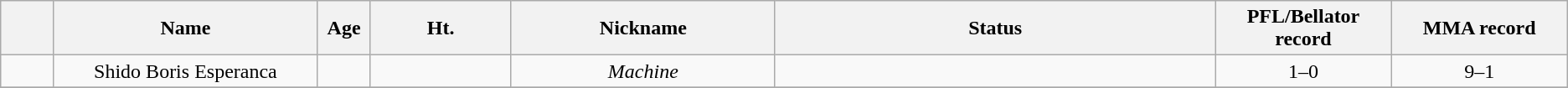<table class="wikitable sortable" style="text-align:center;">
<tr>
<th width=3%></th>
<th width=15%>Name</th>
<th width=3%>Age</th>
<th width=8%>Ht.</th>
<th width="15%">Nickname</th>
<th width=25%>Status</th>
<th width="10%">PFL/Bellator record</th>
<th width=10%>MMA record</th>
</tr>
<tr>
<td></td>
<td>Shido Boris Esperanca</td>
<td></td>
<td></td>
<td><em>Machine</em></td>
<td></td>
<td>1–0</td>
<td>9–1</td>
</tr>
<tr>
</tr>
</table>
